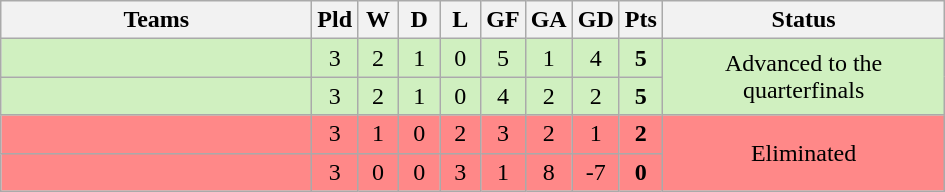<table class=wikitable style="text-align:center">
<tr>
<th width=200>Teams</th>
<th width=20>Pld</th>
<th width=20>W</th>
<th width=20>D</th>
<th width=20>L</th>
<th width=20>GF</th>
<th width=20>GA</th>
<th width=20>GD</th>
<th width=20>Pts</th>
<th width=181>Status</th>
</tr>
<tr bgcolor="#D0F0C0">
<td style="text-align:left;"></td>
<td>3</td>
<td>2</td>
<td>1</td>
<td>0</td>
<td>5</td>
<td>1</td>
<td>4</td>
<td><strong>5</strong></td>
<td rowspan=2>Advanced to the quarterfinals</td>
</tr>
<tr bgcolor="#D0F0CO">
<td style="text-align:left;"></td>
<td>3</td>
<td>2</td>
<td>1</td>
<td>0</td>
<td>4</td>
<td>2</td>
<td>2</td>
<td><strong>5</strong></td>
</tr>
<tr bgcolor=FF8888>
<td style="text-align:left;"></td>
<td>3</td>
<td>1</td>
<td>0</td>
<td>2</td>
<td>3</td>
<td>2</td>
<td>1</td>
<td><strong>2</strong></td>
<td rowspan=2>Eliminated</td>
</tr>
<tr bgcolor=FF8888>
<td style="text-align:left;"></td>
<td>3</td>
<td>0</td>
<td>0</td>
<td>3</td>
<td>1</td>
<td>8</td>
<td>-7</td>
<td><strong>0</strong></td>
</tr>
</table>
